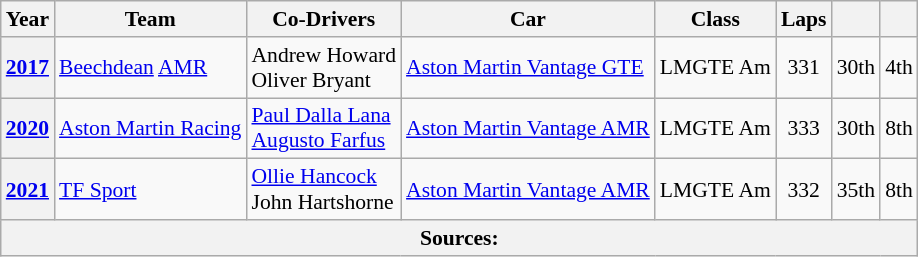<table class="wikitable" style="text-align:center; font-size:90%">
<tr>
<th>Year</th>
<th>Team</th>
<th>Co-Drivers</th>
<th>Car</th>
<th>Class</th>
<th>Laps</th>
<th></th>
<th></th>
</tr>
<tr>
<th><a href='#'>2017</a></th>
<td align="left" nowrap> <a href='#'>Beechdean</a> <a href='#'>AMR</a></td>
<td align="left" nowrap> Andrew Howard<br> Oliver Bryant</td>
<td align="left" nowrap><a href='#'>Aston Martin Vantage GTE</a></td>
<td nowrap>LMGTE Am</td>
<td>331</td>
<td>30th</td>
<td>4th</td>
</tr>
<tr>
<th><a href='#'>2020</a></th>
<td align="left" nowrap> <a href='#'>Aston Martin Racing</a></td>
<td align="left" nowrap> <a href='#'>Paul Dalla Lana</a><br> <a href='#'>Augusto Farfus</a></td>
<td align="left" nowrap><a href='#'>Aston Martin Vantage AMR</a></td>
<td nowrap>LMGTE Am</td>
<td>333</td>
<td>30th</td>
<td>8th</td>
</tr>
<tr>
<th><a href='#'>2021</a></th>
<td align="left" nowrap> <a href='#'>TF Sport</a></td>
<td align="left" nowrap> <a href='#'>Ollie Hancock</a><br> John Hartshorne</td>
<td align="left" nowrap><a href='#'>Aston Martin Vantage AMR</a></td>
<td nowrap>LMGTE Am</td>
<td>332</td>
<td>35th</td>
<td>8th</td>
</tr>
<tr>
<th colspan="8">Sources:</th>
</tr>
</table>
